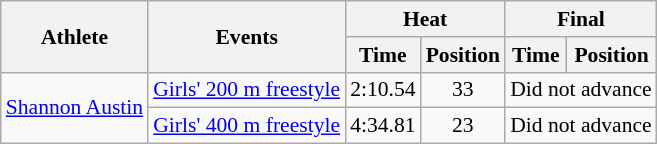<table class=wikitable style="font-size:90%">
<tr>
<th rowspan="2">Athlete</th>
<th rowspan="2">Events</th>
<th colspan="2">Heat</th>
<th colspan="2">Final</th>
</tr>
<tr>
<th>Time</th>
<th>Position</th>
<th>Time</th>
<th>Position</th>
</tr>
<tr>
<td rowspan="2"><a href='#'>Shannon Austin</a></td>
<td align=center><a href='#'>Girls' 200 m freestyle</a></td>
<td align=center>2:10.54</td>
<td align=center>33</td>
<td align="center" colspan="2">Did not advance</td>
</tr>
<tr>
<td align=center><a href='#'>Girls' 400 m freestyle</a></td>
<td align=center>4:34.81</td>
<td align=center>23</td>
<td align="center" colspan="2">Did not advance</td>
</tr>
</table>
